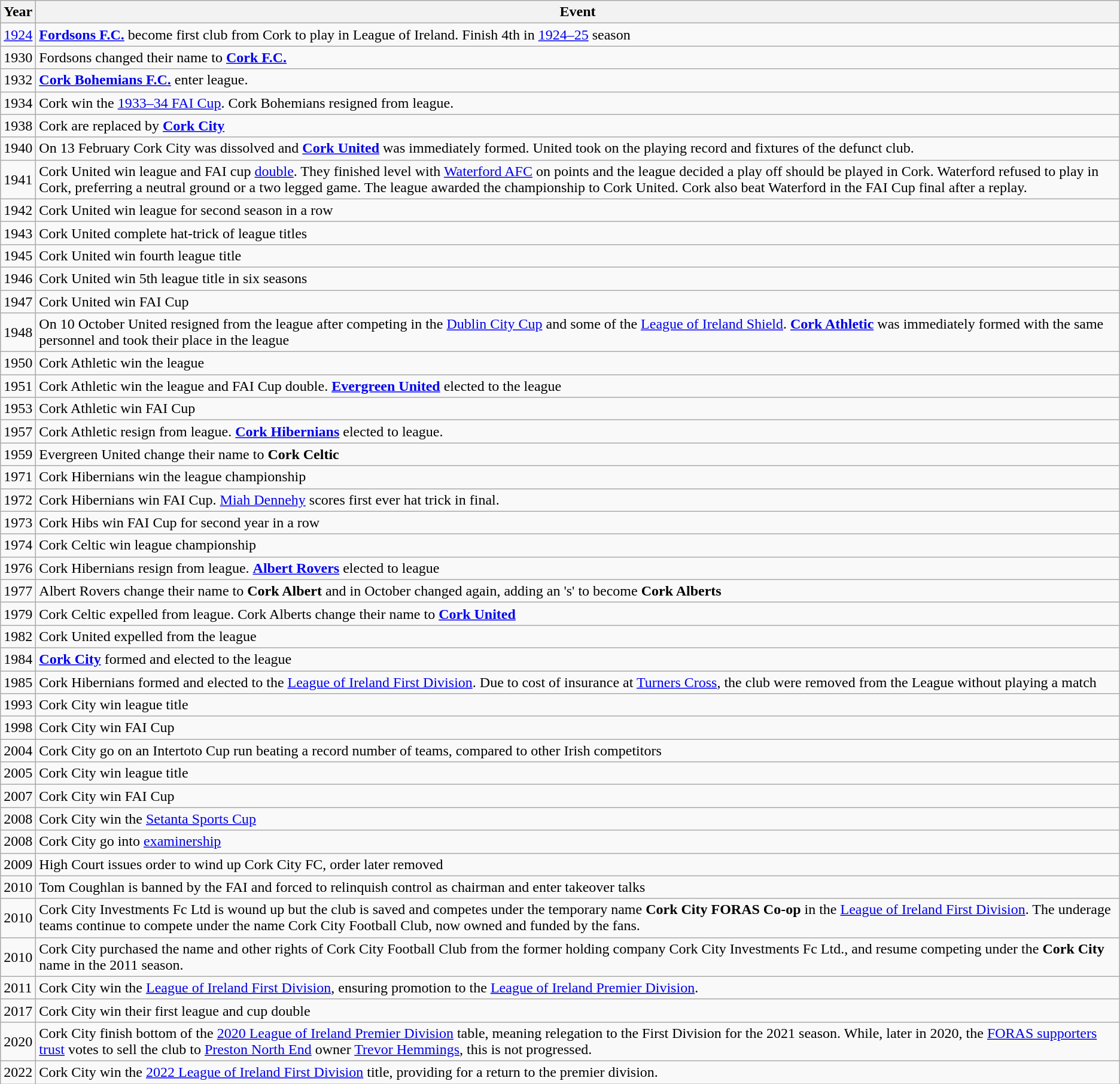<table class="wikitable collapsible">
<tr>
<th>Year</th>
<th>Event</th>
</tr>
<tr>
<td><a href='#'>1924</a></td>
<td><strong><a href='#'>Fordsons F.C.</a></strong> become first club from Cork to play in League of Ireland. Finish 4th in <a href='#'>1924–25</a> season</td>
</tr>
<tr>
<td>1930</td>
<td>Fordsons changed their name to <strong><a href='#'>Cork F.C.</a></strong></td>
</tr>
<tr>
<td>1932</td>
<td><strong><a href='#'>Cork Bohemians F.C.</a></strong> enter league.</td>
</tr>
<tr>
<td>1934</td>
<td>Cork win the <a href='#'>1933–34 FAI Cup</a>. Cork Bohemians resigned from league.</td>
</tr>
<tr>
<td>1938</td>
<td>Cork are replaced by <strong><a href='#'>Cork City</a></strong></td>
</tr>
<tr>
<td>1940</td>
<td>On 13 February Cork City was dissolved and <strong><a href='#'>Cork United</a></strong> was immediately formed. United took on the playing record and fixtures of the defunct club.</td>
</tr>
<tr>
<td>1941</td>
<td>Cork United win league and FAI cup <a href='#'>double</a>. They finished level with <a href='#'>Waterford AFC</a> on points and the league decided a play off should be played in Cork. Waterford refused to play in Cork, preferring a neutral ground or a two legged game. The league awarded the championship to Cork United. Cork also beat Waterford in the FAI Cup final after a replay.</td>
</tr>
<tr>
<td>1942</td>
<td>Cork United win league for second season in a row</td>
</tr>
<tr>
<td>1943</td>
<td>Cork United complete hat-trick of league titles</td>
</tr>
<tr>
<td>1945</td>
<td>Cork United win fourth league title</td>
</tr>
<tr>
<td>1946</td>
<td>Cork United win 5th league title in six seasons</td>
</tr>
<tr>
<td>1947</td>
<td>Cork United win FAI Cup</td>
</tr>
<tr>
<td>1948</td>
<td>On 10 October United resigned from the league after competing in the <a href='#'>Dublin City Cup</a> and some of the <a href='#'>League of Ireland Shield</a>. <strong><a href='#'>Cork Athletic</a></strong> was immediately formed with the same personnel and took their place in the league</td>
</tr>
<tr>
<td>1950</td>
<td>Cork Athletic win the league</td>
</tr>
<tr>
<td>1951</td>
<td>Cork Athletic win the league and FAI Cup double. <strong><a href='#'>Evergreen United</a></strong> elected to the league</td>
</tr>
<tr>
<td>1953</td>
<td>Cork Athletic win FAI Cup</td>
</tr>
<tr>
<td>1957</td>
<td>Cork Athletic resign from league. <strong><a href='#'>Cork Hibernians</a></strong> elected to league.</td>
</tr>
<tr>
<td>1959</td>
<td>Evergreen United change their name to <strong>Cork Celtic</strong></td>
</tr>
<tr>
<td>1971</td>
<td>Cork Hibernians win the league championship</td>
</tr>
<tr>
<td>1972</td>
<td>Cork Hibernians win FAI Cup. <a href='#'>Miah Dennehy</a> scores first ever hat trick in final.</td>
</tr>
<tr>
<td>1973</td>
<td>Cork Hibs win FAI Cup for second year in a row</td>
</tr>
<tr>
<td>1974</td>
<td>Cork Celtic win league championship</td>
</tr>
<tr>
<td>1976</td>
<td>Cork Hibernians resign from league. <strong><a href='#'>Albert Rovers</a></strong> elected to league</td>
</tr>
<tr>
<td>1977</td>
<td>Albert Rovers change their name to <strong>Cork Albert</strong> and in October changed again, adding an 's' to become <strong>Cork Alberts</strong></td>
</tr>
<tr>
<td>1979</td>
<td>Cork Celtic expelled from league. Cork Alberts change their name to <strong><a href='#'>Cork United</a></strong></td>
</tr>
<tr>
<td>1982</td>
<td>Cork United expelled from the league</td>
</tr>
<tr>
<td>1984</td>
<td><strong><a href='#'>Cork City</a></strong> formed and elected to the league</td>
</tr>
<tr>
<td>1985</td>
<td>Cork Hibernians formed and elected to the <a href='#'>League of Ireland First Division</a>. Due to cost of insurance at <a href='#'>Turners Cross</a>, the club were removed from the League without playing a match</td>
</tr>
<tr>
<td>1993</td>
<td>Cork City win league title</td>
</tr>
<tr>
<td>1998</td>
<td>Cork City win FAI Cup</td>
</tr>
<tr>
<td>2004</td>
<td>Cork City go on an Intertoto Cup run beating a record number of teams, compared to other Irish competitors</td>
</tr>
<tr>
<td>2005</td>
<td>Cork City win league title</td>
</tr>
<tr>
<td>2007</td>
<td>Cork City win FAI Cup</td>
</tr>
<tr>
<td>2008</td>
<td>Cork City win the <a href='#'>Setanta Sports Cup</a></td>
</tr>
<tr>
<td>2008</td>
<td>Cork City go into <a href='#'>examinership</a></td>
</tr>
<tr>
<td>2009</td>
<td>High Court issues order to wind up Cork City FC, order later removed</td>
</tr>
<tr>
<td>2010</td>
<td>Tom Coughlan is banned by the FAI and forced to relinquish control as chairman and enter takeover talks</td>
</tr>
<tr>
<td>2010</td>
<td>Cork City Investments Fc Ltd is wound up but the club is saved and competes under the temporary name <strong>Cork City FORAS Co-op</strong> in the <a href='#'>League of Ireland First Division</a>. The underage teams continue to compete under the name Cork City Football Club, now owned and funded by the fans.</td>
</tr>
<tr>
<td>2010</td>
<td>Cork City purchased the name and other rights of Cork City Football Club from the former holding company Cork City Investments Fc Ltd., and resume competing under the <strong>Cork City</strong> name in the 2011 season.</td>
</tr>
<tr>
<td>2011</td>
<td>Cork City win the <a href='#'>League of Ireland First Division</a>, ensuring promotion to the <a href='#'>League of Ireland Premier Division</a>.</td>
</tr>
<tr>
<td>2017</td>
<td>Cork City win their first league and cup double</td>
</tr>
<tr>
<td>2020</td>
<td>Cork City finish bottom of the <a href='#'>2020 League of Ireland Premier Division</a> table, meaning relegation to the First Division for the 2021 season. While, later in 2020, the <a href='#'>FORAS supporters trust</a> votes to sell the club to <a href='#'>Preston North End</a> owner <a href='#'>Trevor Hemmings</a>, this is not progressed.</td>
</tr>
<tr>
<td>2022</td>
<td>Cork City win the <a href='#'>2022 League of Ireland First Division</a> title, providing for a return to the premier division.</td>
</tr>
</table>
